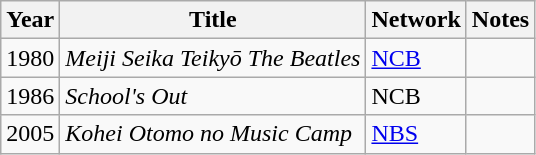<table class="wikitable">
<tr>
<th>Year</th>
<th>Title</th>
<th>Network</th>
<th>Notes</th>
</tr>
<tr>
<td>1980</td>
<td><em>Meiji Seika Teikyō The Beatles</em></td>
<td><a href='#'>NCB</a></td>
<td></td>
</tr>
<tr>
<td>1986</td>
<td><em>School's Out</em></td>
<td>NCB</td>
<td></td>
</tr>
<tr>
<td>2005</td>
<td><em>Kohei Otomo no Music Camp</em></td>
<td><a href='#'>NBS</a></td>
<td></td>
</tr>
</table>
